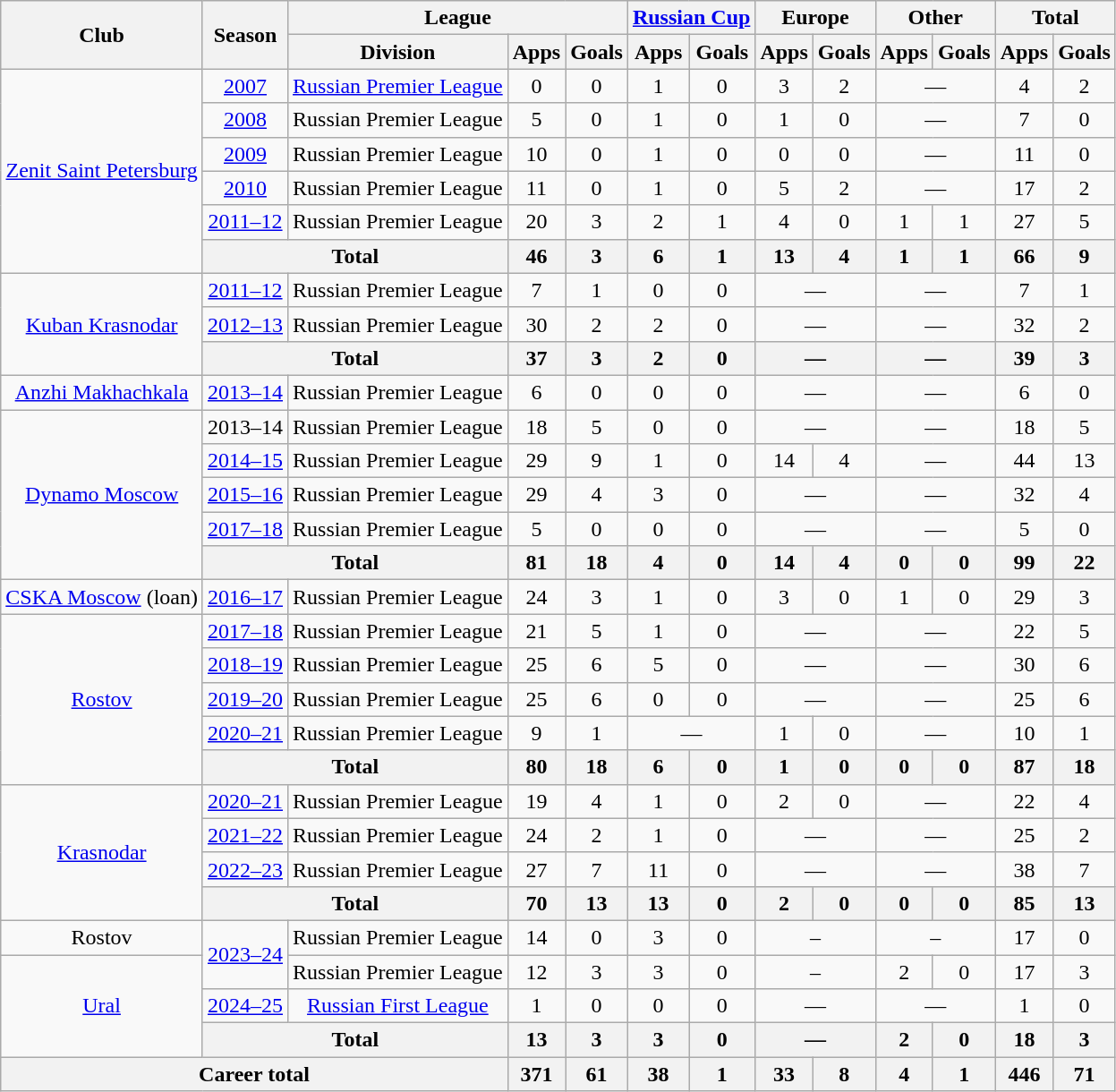<table class="wikitable" style="text-align: center;">
<tr>
<th rowspan=2>Club</th>
<th rowspan=2>Season</th>
<th colspan=3>League</th>
<th colspan=2><a href='#'>Russian Cup</a></th>
<th colspan=2>Europe</th>
<th colspan=2>Other</th>
<th colspan=2>Total</th>
</tr>
<tr>
<th>Division</th>
<th>Apps</th>
<th>Goals</th>
<th>Apps</th>
<th>Goals</th>
<th>Apps</th>
<th>Goals</th>
<th>Apps</th>
<th>Goals</th>
<th>Apps</th>
<th>Goals</th>
</tr>
<tr>
<td rowspan=6><a href='#'>Zenit Saint Petersburg</a></td>
<td><a href='#'>2007</a></td>
<td><a href='#'>Russian Premier League</a></td>
<td>0</td>
<td>0</td>
<td>1</td>
<td>0</td>
<td>3</td>
<td>2</td>
<td colspan="2">—</td>
<td>4</td>
<td>2</td>
</tr>
<tr>
<td><a href='#'>2008</a></td>
<td>Russian Premier League</td>
<td>5</td>
<td>0</td>
<td>1</td>
<td>0</td>
<td>1</td>
<td>0</td>
<td colspan="2">—</td>
<td>7</td>
<td>0</td>
</tr>
<tr>
<td><a href='#'>2009</a></td>
<td>Russian Premier League</td>
<td>10</td>
<td>0</td>
<td>1</td>
<td>0</td>
<td>0</td>
<td>0</td>
<td colspan="2">—</td>
<td>11</td>
<td>0</td>
</tr>
<tr>
<td><a href='#'>2010</a></td>
<td>Russian Premier League</td>
<td>11</td>
<td>0</td>
<td>1</td>
<td>0</td>
<td>5</td>
<td>2</td>
<td colspan="2">—</td>
<td>17</td>
<td>2</td>
</tr>
<tr>
<td><a href='#'>2011–12</a></td>
<td>Russian Premier League</td>
<td>20</td>
<td>3</td>
<td>2</td>
<td>1</td>
<td>4</td>
<td>0</td>
<td>1</td>
<td>1</td>
<td>27</td>
<td>5</td>
</tr>
<tr>
<th colspan=2>Total</th>
<th>46</th>
<th>3</th>
<th>6</th>
<th>1</th>
<th>13</th>
<th>4</th>
<th>1</th>
<th>1</th>
<th>66</th>
<th>9</th>
</tr>
<tr>
<td rowspan=3><a href='#'>Kuban Krasnodar</a></td>
<td><a href='#'>2011–12</a></td>
<td>Russian Premier League</td>
<td>7</td>
<td>1</td>
<td>0</td>
<td>0</td>
<td colspan="2">—</td>
<td colspan="2">—</td>
<td>7</td>
<td>1</td>
</tr>
<tr>
<td><a href='#'>2012–13</a></td>
<td>Russian Premier League</td>
<td>30</td>
<td>2</td>
<td>2</td>
<td>0</td>
<td colspan="2">—</td>
<td colspan="2">—</td>
<td>32</td>
<td>2</td>
</tr>
<tr>
<th colspan=2>Total</th>
<th>37</th>
<th>3</th>
<th>2</th>
<th>0</th>
<th colspan="2">—</th>
<th colspan="2">—</th>
<th>39</th>
<th>3</th>
</tr>
<tr>
<td><a href='#'>Anzhi Makhachkala</a></td>
<td><a href='#'>2013–14</a></td>
<td>Russian Premier League</td>
<td>6</td>
<td>0</td>
<td>0</td>
<td>0</td>
<td colspan="2">—</td>
<td colspan="2">—</td>
<td>6</td>
<td>0</td>
</tr>
<tr>
<td rowspan=5><a href='#'>Dynamo Moscow</a></td>
<td>2013–14</td>
<td>Russian Premier League</td>
<td>18</td>
<td>5</td>
<td>0</td>
<td>0</td>
<td colspan="2">—</td>
<td colspan="2">—</td>
<td>18</td>
<td>5</td>
</tr>
<tr>
<td><a href='#'>2014–15</a></td>
<td>Russian Premier League</td>
<td>29</td>
<td>9</td>
<td>1</td>
<td>0</td>
<td>14</td>
<td>4</td>
<td colspan="2">—</td>
<td>44</td>
<td>13</td>
</tr>
<tr>
<td><a href='#'>2015–16</a></td>
<td>Russian Premier League</td>
<td>29</td>
<td>4</td>
<td>3</td>
<td>0</td>
<td colspan="2">—</td>
<td colspan="2">—</td>
<td>32</td>
<td>4</td>
</tr>
<tr>
<td><a href='#'>2017–18</a></td>
<td>Russian Premier League</td>
<td>5</td>
<td>0</td>
<td>0</td>
<td>0</td>
<td colspan="2">—</td>
<td colspan="2">—</td>
<td>5</td>
<td>0</td>
</tr>
<tr>
<th colspan=2>Total</th>
<th>81</th>
<th>18</th>
<th>4</th>
<th>0</th>
<th>14</th>
<th>4</th>
<th>0</th>
<th>0</th>
<th>99</th>
<th>22</th>
</tr>
<tr>
<td><a href='#'>CSKA Moscow</a> (loan)</td>
<td><a href='#'>2016–17</a></td>
<td>Russian Premier League</td>
<td>24</td>
<td>3</td>
<td>1</td>
<td>0</td>
<td>3</td>
<td>0</td>
<td>1</td>
<td>0</td>
<td>29</td>
<td>3</td>
</tr>
<tr>
<td rowspan=5><a href='#'>Rostov</a></td>
<td><a href='#'>2017–18</a></td>
<td>Russian Premier League</td>
<td>21</td>
<td>5</td>
<td>1</td>
<td>0</td>
<td colspan="2">—</td>
<td colspan="2">—</td>
<td>22</td>
<td>5</td>
</tr>
<tr>
<td><a href='#'>2018–19</a></td>
<td>Russian Premier League</td>
<td>25</td>
<td>6</td>
<td>5</td>
<td>0</td>
<td colspan="2">—</td>
<td colspan="2">—</td>
<td>30</td>
<td>6</td>
</tr>
<tr>
<td><a href='#'>2019–20</a></td>
<td>Russian Premier League</td>
<td>25</td>
<td>6</td>
<td>0</td>
<td>0</td>
<td colspan="2">—</td>
<td colspan="2">—</td>
<td>25</td>
<td>6</td>
</tr>
<tr>
<td><a href='#'>2020–21</a></td>
<td>Russian Premier League</td>
<td>9</td>
<td>1</td>
<td colspan="2">—</td>
<td>1</td>
<td>0</td>
<td colspan="2">—</td>
<td>10</td>
<td>1</td>
</tr>
<tr>
<th colspan=2>Total</th>
<th>80</th>
<th>18</th>
<th>6</th>
<th>0</th>
<th>1</th>
<th>0</th>
<th>0</th>
<th>0</th>
<th>87</th>
<th>18</th>
</tr>
<tr>
<td rowspan="4"><a href='#'>Krasnodar</a></td>
<td><a href='#'>2020–21</a></td>
<td>Russian Premier League</td>
<td>19</td>
<td>4</td>
<td>1</td>
<td>0</td>
<td>2</td>
<td>0</td>
<td colspan="2">—</td>
<td>22</td>
<td>4</td>
</tr>
<tr>
<td><a href='#'>2021–22</a></td>
<td>Russian Premier League</td>
<td>24</td>
<td>2</td>
<td>1</td>
<td>0</td>
<td colspan="2">—</td>
<td colspan="2">—</td>
<td>25</td>
<td>2</td>
</tr>
<tr>
<td><a href='#'>2022–23</a></td>
<td>Russian Premier League</td>
<td>27</td>
<td>7</td>
<td>11</td>
<td>0</td>
<td colspan="2">—</td>
<td colspan="2">—</td>
<td>38</td>
<td>7</td>
</tr>
<tr>
<th colspan=2>Total</th>
<th>70</th>
<th>13</th>
<th>13</th>
<th>0</th>
<th>2</th>
<th>0</th>
<th>0</th>
<th>0</th>
<th>85</th>
<th>13</th>
</tr>
<tr>
<td>Rostov</td>
<td rowspan="2"><a href='#'>2023–24</a></td>
<td>Russian Premier League</td>
<td>14</td>
<td>0</td>
<td>3</td>
<td>0</td>
<td colspan=2>–</td>
<td colspan=2>–</td>
<td>17</td>
<td>0</td>
</tr>
<tr>
<td rowspan="3"><a href='#'>Ural</a></td>
<td>Russian Premier League</td>
<td>12</td>
<td>3</td>
<td>3</td>
<td>0</td>
<td colspan=2>–</td>
<td>2</td>
<td>0</td>
<td>17</td>
<td>3</td>
</tr>
<tr>
<td><a href='#'>2024–25</a></td>
<td><a href='#'>Russian First League</a></td>
<td>1</td>
<td>0</td>
<td>0</td>
<td>0</td>
<td colspan="2">—</td>
<td colspan="2">—</td>
<td>1</td>
<td>0</td>
</tr>
<tr>
<th colspan="2">Total</th>
<th>13</th>
<th>3</th>
<th>3</th>
<th>0</th>
<th colspan="2">—</th>
<th>2</th>
<th>0</th>
<th>18</th>
<th>3</th>
</tr>
<tr>
<th colspan="3">Career total</th>
<th>371</th>
<th>61</th>
<th>38</th>
<th>1</th>
<th>33</th>
<th>8</th>
<th>4</th>
<th>1</th>
<th>446</th>
<th>71</th>
</tr>
</table>
